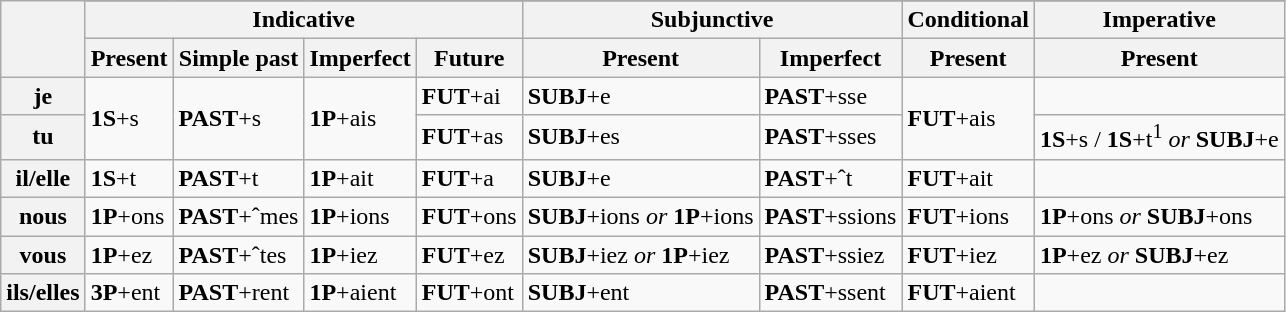<table class="wikitable">
<tr>
<th rowspan="3" colspan="1"></th>
</tr>
<tr>
<th colspan="4">Indicative</th>
<th colspan="2">Subjunctive</th>
<th>Conditional</th>
<th>Imperative</th>
</tr>
<tr>
<th>Present</th>
<th>Simple past</th>
<th>Imperfect</th>
<th>Future</th>
<th>Present</th>
<th>Imperfect</th>
<th>Present</th>
<th>Present</th>
</tr>
<tr>
<th>je</th>
<td rowspan="2"><strong>1S</strong>+s</td>
<td rowspan="2"><strong>PAST</strong>+s</td>
<td rowspan="2"><strong>1P</strong>+ais</td>
<td><strong>FUT</strong>+ai</td>
<td><strong>SUBJ</strong>+e</td>
<td><strong>PAST</strong>+sse</td>
<td rowspan="2"><strong>FUT</strong>+ais</td>
<td></td>
</tr>
<tr>
<th>tu</th>
<td><strong>FUT</strong>+as</td>
<td><strong>SUBJ</strong>+es</td>
<td><strong>PAST</strong>+sses</td>
<td><strong>1S</strong>+s / <strong>1S</strong>+t<sup>1</sup> <em>or</em> <strong>SUBJ</strong>+e</td>
</tr>
<tr>
<th>il/elle</th>
<td><strong>1S</strong>+t</td>
<td><strong>PAST</strong>+t</td>
<td><strong>1P</strong>+ait</td>
<td><strong>FUT</strong>+a</td>
<td><strong>SUBJ</strong>+e</td>
<td><strong>PAST</strong>+ˆt</td>
<td><strong>FUT</strong>+ait</td>
<td></td>
</tr>
<tr>
<th>nous</th>
<td><strong>1P</strong>+ons</td>
<td><strong>PAST</strong>+ˆmes</td>
<td><strong>1P</strong>+ions</td>
<td><strong>FUT</strong>+ons</td>
<td><strong>SUBJ</strong>+ions <em>or</em> <strong>1P</strong>+ions</td>
<td><strong>PAST</strong>+ssions</td>
<td><strong>FUT</strong>+ions</td>
<td><strong>1P</strong>+ons <em>or</em> <strong>SUBJ</strong>+ons</td>
</tr>
<tr>
<th>vous</th>
<td><strong>1P</strong>+ez</td>
<td><strong>PAST</strong>+ˆtes</td>
<td><strong>1P</strong>+iez</td>
<td><strong>FUT</strong>+ez</td>
<td><strong>SUBJ</strong>+iez  <em>or</em> <strong>1P</strong>+iez</td>
<td><strong>PAST</strong>+ssiez</td>
<td><strong>FUT</strong>+iez</td>
<td><strong>1P</strong>+ez <em>or</em> <strong>SUBJ</strong>+ez</td>
</tr>
<tr>
<th>ils/elles</th>
<td><strong>3P</strong>+ent</td>
<td><strong>PAST</strong>+rent</td>
<td><strong>1P</strong>+aient</td>
<td><strong>FUT</strong>+ont</td>
<td><strong>SUBJ</strong>+ent</td>
<td><strong>PAST</strong>+ssent</td>
<td><strong>FUT</strong>+aient</td>
<td></td>
</tr>
</table>
